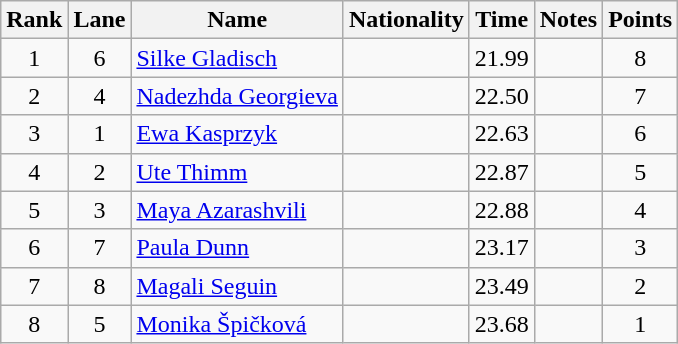<table class="wikitable sortable" style="text-align:center">
<tr>
<th>Rank</th>
<th>Lane</th>
<th>Name</th>
<th>Nationality</th>
<th>Time</th>
<th>Notes</th>
<th>Points</th>
</tr>
<tr>
<td>1</td>
<td>6</td>
<td align=left><a href='#'>Silke Gladisch</a></td>
<td align=left></td>
<td>21.99</td>
<td></td>
<td>8</td>
</tr>
<tr>
<td>2</td>
<td>4</td>
<td align=left><a href='#'>Nadezhda Georgieva</a></td>
<td align=left></td>
<td>22.50</td>
<td></td>
<td>7</td>
</tr>
<tr>
<td>3</td>
<td>1</td>
<td align=left><a href='#'>Ewa Kasprzyk</a></td>
<td align=left></td>
<td>22.63</td>
<td></td>
<td>6</td>
</tr>
<tr>
<td>4</td>
<td>2</td>
<td align=left><a href='#'>Ute Thimm</a></td>
<td align=left></td>
<td>22.87</td>
<td></td>
<td>5</td>
</tr>
<tr>
<td>5</td>
<td>3</td>
<td align=left><a href='#'>Maya Azarashvili</a></td>
<td align=left></td>
<td>22.88</td>
<td></td>
<td>4</td>
</tr>
<tr>
<td>6</td>
<td>7</td>
<td align=left><a href='#'>Paula Dunn</a></td>
<td align=left></td>
<td>23.17</td>
<td></td>
<td>3</td>
</tr>
<tr>
<td>7</td>
<td>8</td>
<td align=left><a href='#'>Magali Seguin</a></td>
<td align=left></td>
<td>23.49</td>
<td></td>
<td>2</td>
</tr>
<tr>
<td>8</td>
<td>5</td>
<td align=left><a href='#'>Monika Špičková</a></td>
<td align=left></td>
<td>23.68</td>
<td></td>
<td>1</td>
</tr>
</table>
